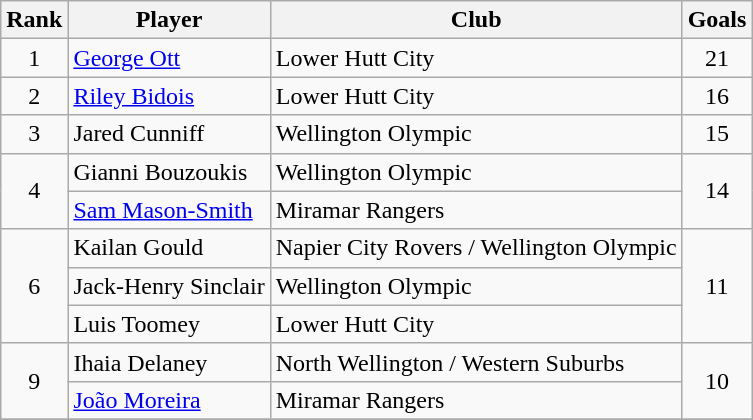<table class="wikitable" style="text-align:center">
<tr>
<th>Rank</th>
<th>Player</th>
<th>Club</th>
<th>Goals</th>
</tr>
<tr>
<td>1</td>
<td align=left><a href='#'>George Ott</a></td>
<td align=left>Lower Hutt City</td>
<td>21</td>
</tr>
<tr>
<td>2</td>
<td align=left><a href='#'>Riley Bidois</a></td>
<td align=left>Lower Hutt City</td>
<td>16</td>
</tr>
<tr>
<td>3</td>
<td align=left>Jared Cunniff</td>
<td align=left>Wellington Olympic</td>
<td>15</td>
</tr>
<tr>
<td rowspan=2>4</td>
<td align=left>Gianni Bouzoukis</td>
<td align=left>Wellington Olympic</td>
<td rowspan=2>14</td>
</tr>
<tr>
<td align=left><a href='#'>Sam Mason-Smith</a></td>
<td align=left>Miramar Rangers</td>
</tr>
<tr>
<td rowspan=3>6</td>
<td align=left>Kailan Gould</td>
<td align=left>Napier City Rovers / Wellington Olympic</td>
<td rowspan=3>11</td>
</tr>
<tr>
<td align=left>Jack-Henry Sinclair</td>
<td align=left>Wellington Olympic</td>
</tr>
<tr>
<td align=left>Luis Toomey</td>
<td align=left>Lower Hutt City</td>
</tr>
<tr>
<td rowspan=2>9</td>
<td align=left>Ihaia Delaney</td>
<td align=left>North Wellington / Western Suburbs</td>
<td rowspan=2>10</td>
</tr>
<tr>
<td align=left><a href='#'>João Moreira</a></td>
<td align=left>Miramar Rangers</td>
</tr>
<tr>
</tr>
</table>
